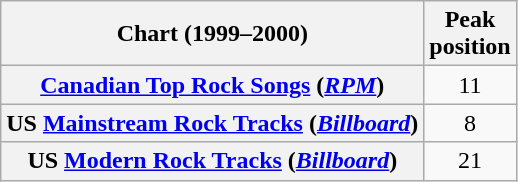<table class="wikitable plainrowheaders sortable" style="text-align:center;">
<tr>
<th>Chart (1999–2000)</th>
<th>Peak<br>position</th>
</tr>
<tr>
<th scope="row"><a href='#'>Canadian Top Rock Songs</a> (<em><a href='#'>RPM</a></em>)</th>
<td>11</td>
</tr>
<tr>
<th scope="row">US <a href='#'>Mainstream Rock Tracks</a> (<em><a href='#'>Billboard</a></em>)</th>
<td>8</td>
</tr>
<tr>
<th scope="row">US <a href='#'>Modern Rock Tracks</a> (<em><a href='#'>Billboard</a></em>)</th>
<td>21</td>
</tr>
</table>
